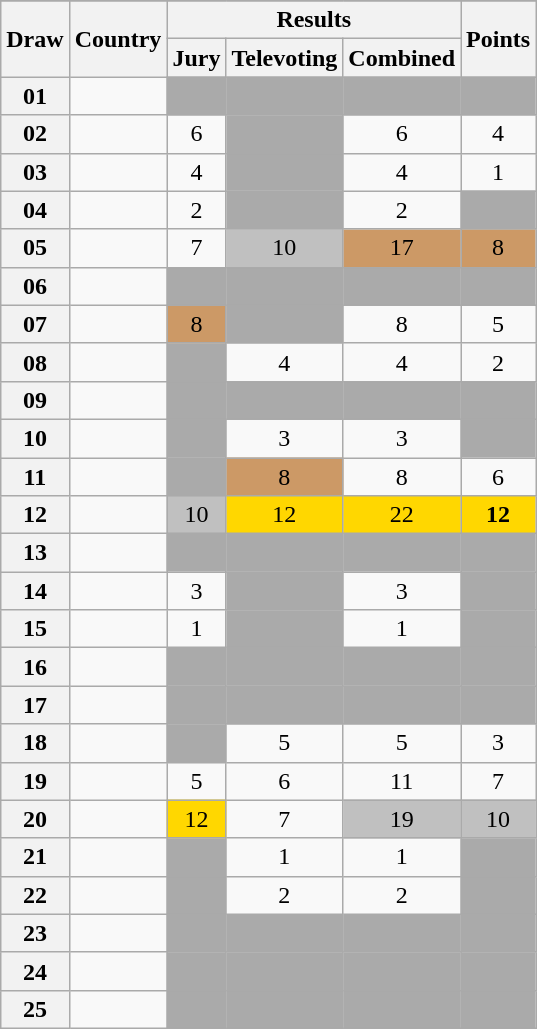<table class="sortable wikitable collapsible plainrowheaders" style="text-align:center;">
<tr>
</tr>
<tr>
<th scope="col" rowspan="2">Draw</th>
<th scope="col" rowspan="2">Country</th>
<th scope="col" colspan="3">Results</th>
<th scope="col" rowspan="2">Points</th>
</tr>
<tr>
<th scope="col">Jury</th>
<th scope="col">Televoting</th>
<th scope="col">Combined</th>
</tr>
<tr>
<th scope="row" style="text-align:center;">01</th>
<td style="text-align:left;"></td>
<td style="background:#AAAAAA;"></td>
<td style="background:#AAAAAA;"></td>
<td style="background:#AAAAAA;"></td>
<td style="background:#AAAAAA;"></td>
</tr>
<tr>
<th scope="row" style="text-align:center;">02</th>
<td style="text-align:left;"></td>
<td>6</td>
<td style="background:#AAAAAA;"></td>
<td>6</td>
<td>4</td>
</tr>
<tr>
<th scope="row" style="text-align:center;">03</th>
<td style="text-align:left;"></td>
<td>4</td>
<td style="background:#AAAAAA;"></td>
<td>4</td>
<td>1</td>
</tr>
<tr>
<th scope="row" style="text-align:center;">04</th>
<td style="text-align:left;"></td>
<td>2</td>
<td style="background:#AAAAAA;"></td>
<td>2</td>
<td style="background:#AAAAAA;"></td>
</tr>
<tr>
<th scope="row" style="text-align:center;">05</th>
<td style="text-align:left;"></td>
<td>7</td>
<td style="background:silver;">10</td>
<td style="background:#CC9966;">17</td>
<td style="background:#CC9966;">8</td>
</tr>
<tr>
<th scope="row" style="text-align:center;">06</th>
<td style="text-align:left;"></td>
<td style="background:#AAAAAA;"></td>
<td style="background:#AAAAAA;"></td>
<td style="background:#AAAAAA;"></td>
<td style="background:#AAAAAA;"></td>
</tr>
<tr>
<th scope="row" style="text-align:center;">07</th>
<td style="text-align:left;"></td>
<td style="background:#CC9966;">8</td>
<td style="background:#AAAAAA;"></td>
<td>8</td>
<td>5</td>
</tr>
<tr>
<th scope="row" style="text-align:center;">08</th>
<td style="text-align:left;"></td>
<td style="background:#AAAAAA;"></td>
<td>4</td>
<td>4</td>
<td>2</td>
</tr>
<tr>
<th scope="row" style="text-align:center;">09</th>
<td style="text-align:left;"></td>
<td style="background:#AAAAAA;"></td>
<td style="background:#AAAAAA;"></td>
<td style="background:#AAAAAA;"></td>
<td style="background:#AAAAAA;"></td>
</tr>
<tr>
<th scope="row" style="text-align:center;">10</th>
<td style="text-align:left;"></td>
<td style="background:#AAAAAA;"></td>
<td>3</td>
<td>3</td>
<td style="background:#AAAAAA;"></td>
</tr>
<tr>
<th scope="row" style="text-align:center;">11</th>
<td style="text-align:left;"></td>
<td style="background:#AAAAAA;"></td>
<td style="background:#CC9966;">8</td>
<td>8</td>
<td>6</td>
</tr>
<tr>
<th scope="row" style="text-align:center;">12</th>
<td style="text-align:left;"></td>
<td style="background:silver;">10</td>
<td style="background:gold;">12</td>
<td style="background:gold;">22</td>
<td style="background:gold;"><strong>12</strong></td>
</tr>
<tr>
<th scope="row" style="text-align:center;">13</th>
<td style="text-align:left;"></td>
<td style="background:#AAAAAA;"></td>
<td style="background:#AAAAAA;"></td>
<td style="background:#AAAAAA;"></td>
<td style="background:#AAAAAA;"></td>
</tr>
<tr>
<th scope="row" style="text-align:center;">14</th>
<td style="text-align:left;"></td>
<td>3</td>
<td style="background:#AAAAAA;"></td>
<td>3</td>
<td style="background:#AAAAAA;"></td>
</tr>
<tr>
<th scope="row" style="text-align:center;">15</th>
<td style="text-align:left;"></td>
<td>1</td>
<td style="background:#AAAAAA;"></td>
<td>1</td>
<td style="background:#AAAAAA;"></td>
</tr>
<tr>
<th scope="row" style="text-align:center;">16</th>
<td style="text-align:left;"></td>
<td style="background:#AAAAAA;"></td>
<td style="background:#AAAAAA;"></td>
<td style="background:#AAAAAA;"></td>
<td style="background:#AAAAAA;"></td>
</tr>
<tr>
<th scope="row" style="text-align:center;">17</th>
<td style="text-align:left;"></td>
<td style="background:#AAAAAA;"></td>
<td style="background:#AAAAAA;"></td>
<td style="background:#AAAAAA;"></td>
<td style="background:#AAAAAA;"></td>
</tr>
<tr>
<th scope="row" style="text-align:center;">18</th>
<td style="text-align:left;"></td>
<td style="background:#AAAAAA;"></td>
<td>5</td>
<td>5</td>
<td>3</td>
</tr>
<tr>
<th scope="row" style="text-align:center;">19</th>
<td style="text-align:left;"></td>
<td>5</td>
<td>6</td>
<td>11</td>
<td>7</td>
</tr>
<tr>
<th scope="row" style="text-align:center;">20</th>
<td style="text-align:left;"></td>
<td style="background:gold;">12</td>
<td>7</td>
<td style="background:silver;">19</td>
<td style="background:silver;">10</td>
</tr>
<tr>
<th scope="row" style="text-align:center;">21</th>
<td style="text-align:left;"></td>
<td style="background:#AAAAAA;"></td>
<td>1</td>
<td>1</td>
<td style="background:#AAAAAA;"></td>
</tr>
<tr>
<th scope="row" style="text-align:center;">22</th>
<td style="text-align:left;"></td>
<td style="background:#AAAAAA;"></td>
<td>2</td>
<td>2</td>
<td style="background:#AAAAAA;"></td>
</tr>
<tr>
<th scope="row" style="text-align:center;">23</th>
<td style="text-align:left;"></td>
<td style="background:#AAAAAA;"></td>
<td style="background:#AAAAAA;"></td>
<td style="background:#AAAAAA;"></td>
<td style="background:#AAAAAA;"></td>
</tr>
<tr>
<th scope="row" style="text-align:center;">24</th>
<td style="text-align:left;"></td>
<td style="background:#AAAAAA;"></td>
<td style="background:#AAAAAA;"></td>
<td style="background:#AAAAAA;"></td>
<td style="background:#AAAAAA;"></td>
</tr>
<tr>
<th scope="row" style="text-align:center;">25</th>
<td style="text-align:left;"></td>
<td style="background:#AAAAAA;"></td>
<td style="background:#AAAAAA;"></td>
<td style="background:#AAAAAA;"></td>
<td style="background:#AAAAAA;"></td>
</tr>
</table>
